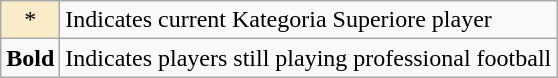<table class="wikitable">
<tr>
<td align=center style="background-color:#faecc8">*</td>
<td>Indicates current Kategoria Superiore player</td>
</tr>
<tr>
<td><strong>Bold</strong></td>
<td>Indicates players still playing professional football</td>
</tr>
</table>
